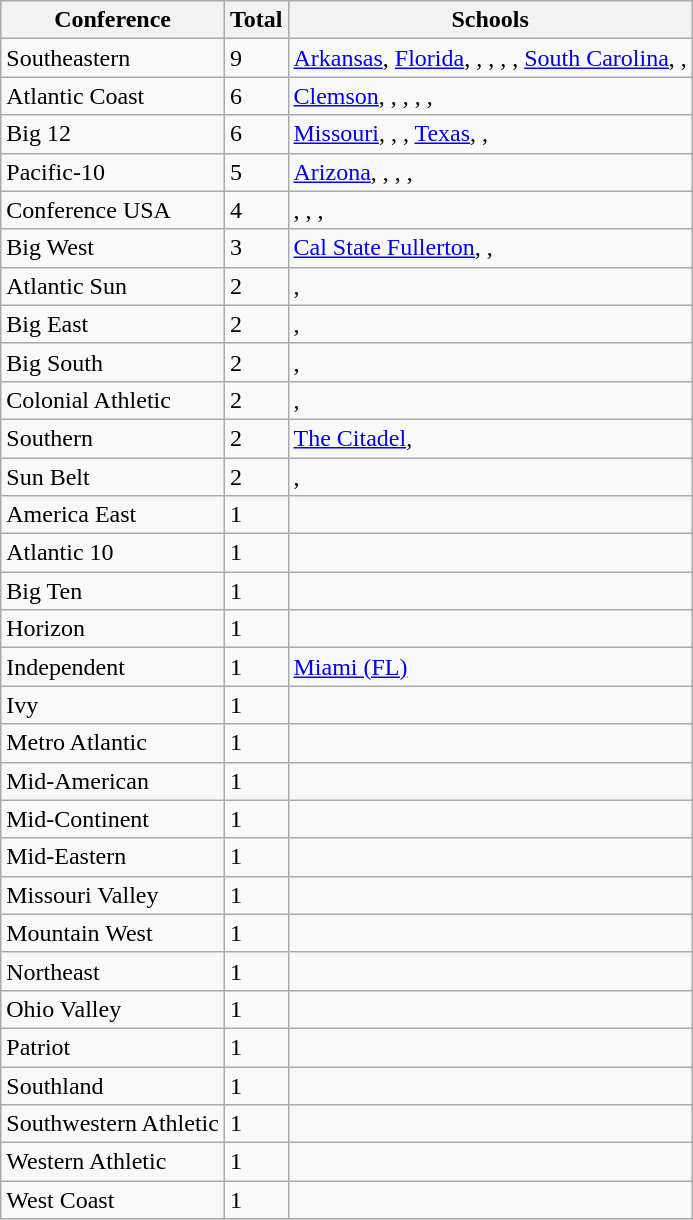<table class="wikitable sortable">
<tr>
<th>Conference</th>
<th>Total</th>
<th>Schools</th>
</tr>
<tr>
<td>Southeastern</td>
<td>9</td>
<td><a href='#'>Arkansas</a>, <a href='#'>Florida</a>, , , , , <a href='#'>South Carolina</a>, , </td>
</tr>
<tr>
<td>Atlantic Coast</td>
<td>6</td>
<td><a href='#'>Clemson</a>, , , , , </td>
</tr>
<tr>
<td>Big 12</td>
<td>6</td>
<td><a href='#'>Missouri</a>, , , <a href='#'>Texas</a>, , </td>
</tr>
<tr>
<td>Pacific-10</td>
<td>5</td>
<td><a href='#'>Arizona</a>, , , , </td>
</tr>
<tr>
<td>Conference USA</td>
<td>4</td>
<td>, , , </td>
</tr>
<tr>
<td>Big West</td>
<td>3</td>
<td><a href='#'>Cal State Fullerton</a>, , </td>
</tr>
<tr>
<td>Atlantic Sun</td>
<td>2</td>
<td>, </td>
</tr>
<tr>
<td>Big East</td>
<td>2</td>
<td>, </td>
</tr>
<tr>
<td>Big South</td>
<td>2</td>
<td>, </td>
</tr>
<tr>
<td>Colonial Athletic</td>
<td>2</td>
<td>, </td>
</tr>
<tr>
<td>Southern</td>
<td>2</td>
<td><a href='#'>The Citadel</a>, </td>
</tr>
<tr>
<td>Sun Belt</td>
<td>2</td>
<td>, </td>
</tr>
<tr>
<td>America East</td>
<td>1</td>
<td></td>
</tr>
<tr>
<td>Atlantic 10</td>
<td>1</td>
<td></td>
</tr>
<tr>
<td>Big Ten</td>
<td>1</td>
<td></td>
</tr>
<tr>
<td>Horizon</td>
<td>1</td>
<td></td>
</tr>
<tr>
<td>Independent</td>
<td>1</td>
<td><a href='#'>Miami (FL)</a></td>
</tr>
<tr>
<td>Ivy</td>
<td>1</td>
<td></td>
</tr>
<tr>
<td>Metro Atlantic</td>
<td>1</td>
<td></td>
</tr>
<tr>
<td>Mid-American</td>
<td>1</td>
<td></td>
</tr>
<tr>
<td>Mid-Continent</td>
<td>1</td>
<td></td>
</tr>
<tr>
<td>Mid-Eastern</td>
<td>1</td>
<td></td>
</tr>
<tr>
<td>Missouri Valley</td>
<td>1</td>
<td></td>
</tr>
<tr>
<td>Mountain West</td>
<td>1</td>
<td></td>
</tr>
<tr>
<td>Northeast</td>
<td>1</td>
<td></td>
</tr>
<tr>
<td>Ohio Valley</td>
<td>1</td>
<td></td>
</tr>
<tr>
<td>Patriot</td>
<td>1</td>
<td></td>
</tr>
<tr>
<td>Southland</td>
<td>1</td>
<td></td>
</tr>
<tr>
<td>Southwestern Athletic</td>
<td>1</td>
<td></td>
</tr>
<tr>
<td>Western Athletic</td>
<td>1</td>
<td></td>
</tr>
<tr>
<td>West Coast</td>
<td>1</td>
<td></td>
</tr>
</table>
